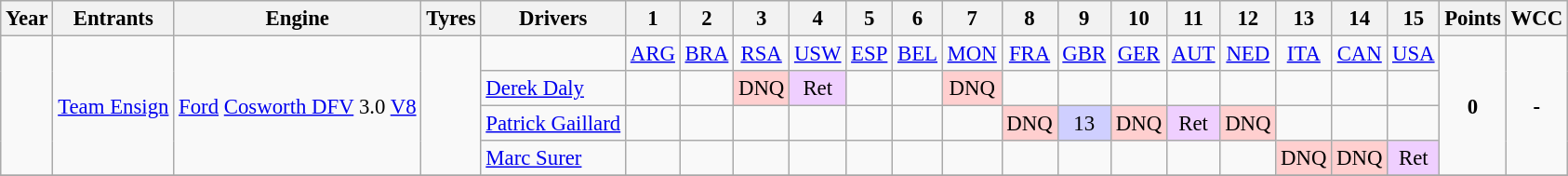<table class="wikitable" style="text-align:center; font-size:95%">
<tr>
<th>Year</th>
<th>Entrants</th>
<th>Engine</th>
<th>Tyres</th>
<th>Drivers</th>
<th>1</th>
<th>2</th>
<th>3</th>
<th>4</th>
<th>5</th>
<th>6</th>
<th>7</th>
<th>8</th>
<th>9</th>
<th>10</th>
<th>11</th>
<th>12</th>
<th>13</th>
<th>14</th>
<th>15</th>
<th>Points</th>
<th>WCC</th>
</tr>
<tr>
<td rowspan="4"></td>
<td rowspan="4"><a href='#'>Team Ensign</a></td>
<td rowspan="4"><a href='#'>Ford</a> <a href='#'>Cosworth DFV</a> 3.0 <a href='#'>V8</a></td>
<td rowspan="4"></td>
<td></td>
<td><a href='#'>ARG</a></td>
<td><a href='#'>BRA</a></td>
<td><a href='#'>RSA</a></td>
<td><a href='#'>USW</a></td>
<td><a href='#'>ESP</a></td>
<td><a href='#'>BEL</a></td>
<td><a href='#'>MON</a></td>
<td><a href='#'>FRA</a></td>
<td><a href='#'>GBR</a></td>
<td><a href='#'>GER</a></td>
<td><a href='#'>AUT</a></td>
<td><a href='#'>NED</a></td>
<td><a href='#'>ITA</a></td>
<td><a href='#'>CAN</a></td>
<td><a href='#'>USA</a></td>
<td rowspan="4"><strong>0</strong></td>
<td rowspan="4"><strong>-</strong></td>
</tr>
<tr>
<td align="left"><a href='#'>Derek Daly</a></td>
<td></td>
<td></td>
<td style="background:#FFCFCF;">DNQ</td>
<td style="background:#EFCFFF;">Ret</td>
<td></td>
<td></td>
<td style="background:#FFCFCF;">DNQ</td>
<td></td>
<td></td>
<td></td>
<td></td>
<td></td>
<td></td>
<td></td>
<td></td>
</tr>
<tr>
<td align="left"><a href='#'>Patrick Gaillard</a></td>
<td></td>
<td></td>
<td></td>
<td></td>
<td></td>
<td></td>
<td></td>
<td style="background:#FFCFCF;">DNQ</td>
<td style="background:#CFCFFF;">13</td>
<td style="background:#FFCFCF;">DNQ</td>
<td style="background:#EFCFFF;">Ret</td>
<td style="background:#FFCFCF;">DNQ</td>
<td></td>
<td></td>
<td></td>
</tr>
<tr>
<td align="left"><a href='#'>Marc Surer</a></td>
<td></td>
<td></td>
<td></td>
<td></td>
<td></td>
<td></td>
<td></td>
<td></td>
<td></td>
<td></td>
<td></td>
<td></td>
<td style="background:#FFCFCF;">DNQ</td>
<td style="background:#FFCFCF;">DNQ</td>
<td style="background:#EFCFFF;">Ret</td>
</tr>
<tr>
</tr>
</table>
